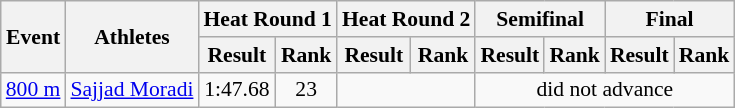<table class="wikitable" border="1" style="font-size:90%">
<tr>
<th rowspan="2">Event</th>
<th rowspan="2">Athletes</th>
<th colspan="2">Heat Round 1</th>
<th colspan="2">Heat Round 2</th>
<th colspan="2">Semifinal</th>
<th colspan="2">Final</th>
</tr>
<tr>
<th>Result</th>
<th>Rank</th>
<th>Result</th>
<th>Rank</th>
<th>Result</th>
<th>Rank</th>
<th>Result</th>
<th>Rank</th>
</tr>
<tr>
<td><a href='#'>800 m</a></td>
<td><a href='#'>Sajjad Moradi</a></td>
<td align=center>1:47.68</td>
<td align=center>23</td>
<td align=center colspan=2></td>
<td align=center colspan=4>did not advance</td>
</tr>
</table>
